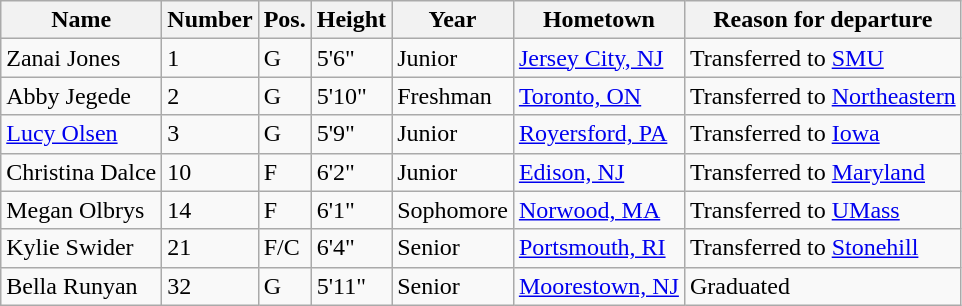<table class="wikitable sortable" border="1">
<tr>
<th>Name</th>
<th>Number</th>
<th>Pos.</th>
<th>Height</th>
<th>Year</th>
<th>Hometown</th>
<th class="unsortable">Reason for departure</th>
</tr>
<tr>
<td>Zanai Jones</td>
<td>1</td>
<td>G</td>
<td>5'6"</td>
<td>Junior</td>
<td><a href='#'>Jersey City, NJ</a></td>
<td>Transferred to <a href='#'>SMU</a></td>
</tr>
<tr>
<td>Abby Jegede</td>
<td>2</td>
<td>G</td>
<td>5'10"</td>
<td> Freshman</td>
<td><a href='#'>Toronto, ON</a></td>
<td>Transferred to <a href='#'>Northeastern</a></td>
</tr>
<tr>
<td><a href='#'>Lucy Olsen</a></td>
<td>3</td>
<td>G</td>
<td>5'9"</td>
<td>Junior</td>
<td><a href='#'>Royersford, PA</a></td>
<td>Transferred to <a href='#'>Iowa</a></td>
</tr>
<tr>
<td>Christina Dalce</td>
<td>10</td>
<td>F</td>
<td>6'2"</td>
<td>Junior</td>
<td><a href='#'>Edison, NJ</a></td>
<td>Transferred to <a href='#'>Maryland</a></td>
</tr>
<tr>
<td>Megan Olbrys</td>
<td>14</td>
<td>F</td>
<td>6'1"</td>
<td>Sophomore</td>
<td><a href='#'>Norwood, MA</a></td>
<td>Transferred to <a href='#'>UMass</a></td>
</tr>
<tr>
<td>Kylie Swider</td>
<td>21</td>
<td>F/C</td>
<td>6'4"</td>
<td>Senior</td>
<td><a href='#'>Portsmouth, RI</a></td>
<td>Transferred to <a href='#'>Stonehill</a></td>
</tr>
<tr>
<td>Bella Runyan</td>
<td>32</td>
<td>G</td>
<td>5'11"</td>
<td>Senior</td>
<td><a href='#'>Moorestown, NJ</a></td>
<td>Graduated</td>
</tr>
</table>
